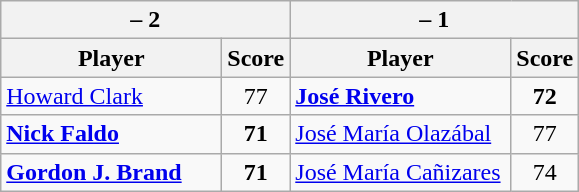<table class=wikitable>
<tr>
<th colspan=2> – 2</th>
<th colspan=2> – 1</th>
</tr>
<tr>
<th width=140>Player</th>
<th>Score</th>
<th width=140>Player</th>
<th>Score</th>
</tr>
<tr>
<td><a href='#'>Howard Clark</a></td>
<td align=center>77</td>
<td><strong><a href='#'>José Rivero</a></strong></td>
<td align=center><strong>72</strong></td>
</tr>
<tr>
<td><strong><a href='#'>Nick Faldo</a></strong></td>
<td align=center><strong>71</strong></td>
<td><a href='#'>José María Olazábal</a></td>
<td align=center>77</td>
</tr>
<tr>
<td><strong><a href='#'>Gordon J. Brand</a></strong></td>
<td align=center><strong>71</strong></td>
<td><a href='#'>José María Cañizares</a></td>
<td align=center>74</td>
</tr>
</table>
